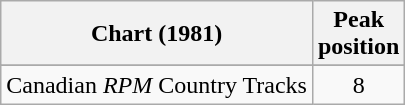<table class="wikitable sortable">
<tr>
<th align="left">Chart (1981)</th>
<th align="center">Peak<br>position</th>
</tr>
<tr>
</tr>
<tr>
<td align="left">Canadian <em>RPM</em> Country Tracks</td>
<td align="center">8</td>
</tr>
</table>
